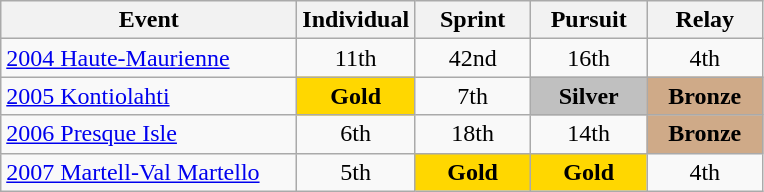<table class="wikitable" style="text-align: center;">
<tr ">
<th style="width:190px;">Event</th>
<th style="width:70px;">Individual</th>
<th style="width:70px;">Sprint</th>
<th style="width:70px;">Pursuit</th>
<th style="width:70px;">Relay</th>
</tr>
<tr>
<td align=left> <a href='#'>2004 Haute-Maurienne</a></td>
<td>11th</td>
<td>42nd</td>
<td>16th</td>
<td>4th</td>
</tr>
<tr>
<td align=left> <a href='#'>2005 Kontiolahti</a></td>
<td style="background:gold;"><strong>Gold</strong></td>
<td>7th</td>
<td style="background:silver;"><strong>Silver</strong></td>
<td style="background:#cfaa88;"><strong>Bronze</strong></td>
</tr>
<tr>
<td align=left> <a href='#'>2006 Presque Isle</a></td>
<td>6th</td>
<td>18th</td>
<td>14th</td>
<td style="background:#cfaa88;"><strong>Bronze</strong></td>
</tr>
<tr>
<td align=left> <a href='#'>2007 Martell-Val Martello</a></td>
<td>5th</td>
<td style="background:gold;"><strong>Gold</strong></td>
<td style="background:gold;"><strong>Gold</strong></td>
<td>4th</td>
</tr>
</table>
